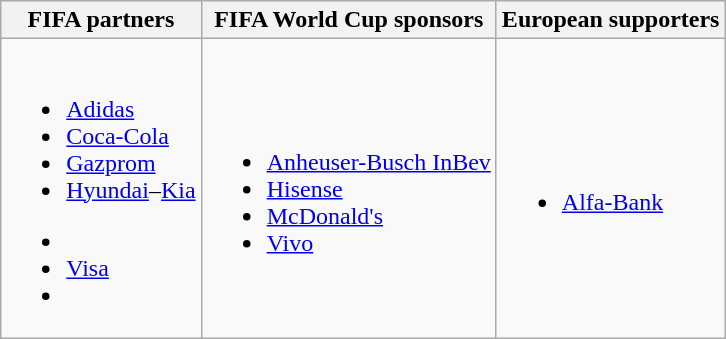<table class="wikitable">
<tr>
<th>FIFA partners</th>
<th>FIFA World Cup sponsors</th>
<th>European supporters</th>
</tr>
<tr>
<td><br>
<ul><li><a href='#'>Adidas</a></li><li><a href='#'>Coca-Cola</a></li><li><a href='#'>Gazprom</a></li><li><a href='#'>Hyundai</a>–<a href='#'>Kia</a></li></ul><ul><li></li><li><a href='#'>Visa</a></li><li></li></ul></td>
<td><br><ul><li><a href='#'>Anheuser-Busch InBev</a></li><li><a href='#'>Hisense</a></li><li><a href='#'>McDonald's</a></li><li><a href='#'>Vivo</a></li></ul></td>
<td><br><ul><li><a href='#'>Alfa-Bank</a></li></ul></td>
</tr>
</table>
